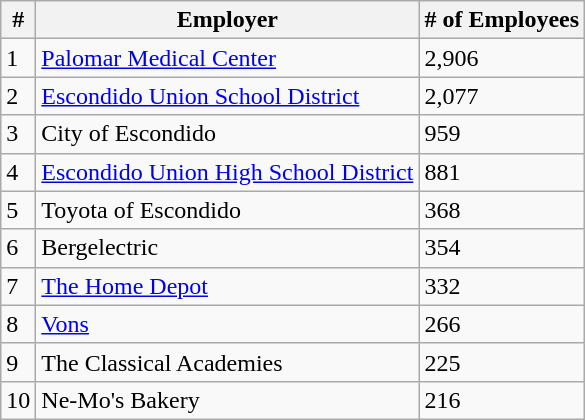<table class="wikitable">
<tr>
<th>#</th>
<th>Employer</th>
<th># of Employees</th>
</tr>
<tr>
<td>1</td>
<td><a href='#'>Palomar Medical Center</a></td>
<td>2,906</td>
</tr>
<tr>
<td>2</td>
<td><a href='#'>Escondido Union School District</a></td>
<td>2,077</td>
</tr>
<tr>
<td>3</td>
<td>City of Escondido</td>
<td>959</td>
</tr>
<tr>
<td>4</td>
<td><a href='#'>Escondido Union High School District</a></td>
<td>881</td>
</tr>
<tr>
<td>5</td>
<td>Toyota of Escondido</td>
<td>368</td>
</tr>
<tr>
<td>6</td>
<td>Bergelectric</td>
<td>354</td>
</tr>
<tr>
<td>7</td>
<td><a href='#'>The Home Depot</a></td>
<td>332</td>
</tr>
<tr>
<td>8</td>
<td><a href='#'>Vons</a></td>
<td>266</td>
</tr>
<tr>
<td>9</td>
<td>The Classical Academies</td>
<td>225</td>
</tr>
<tr>
<td>10</td>
<td>Ne-Mo's Bakery</td>
<td>216</td>
</tr>
</table>
